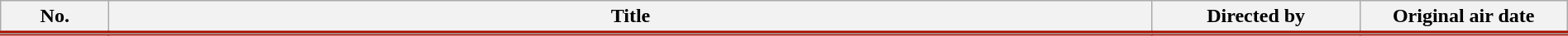<table class="wikitable" style="width:100%; margin:auto; background:#FFF;">
<tr style="border-bottom: 4px solid #A91101;">
<th style="width:5em;">No.</th>
<th>Title</th>
<th style="width:10em;">Directed by</th>
<th style="width:10em;">Original air date</th>
</tr>
<tr>
</tr>
</table>
